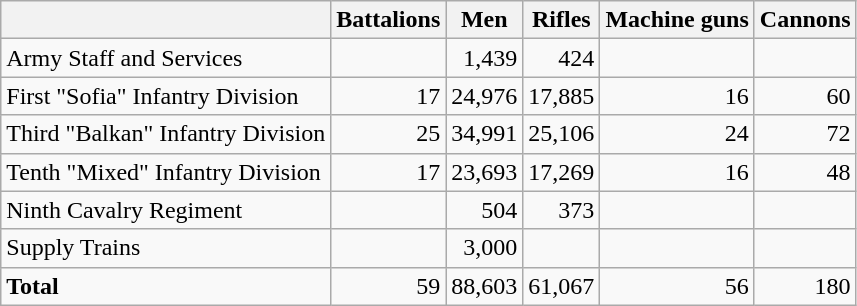<table class="wikitable">
<tr>
<th></th>
<th>Battalions</th>
<th>Men</th>
<th>Rifles</th>
<th>Machine guns</th>
<th>Cannons</th>
</tr>
<tr>
<td>Army Staff and Services</td>
<td></td>
<td align="right">1,439</td>
<td align="right">424</td>
<td></td>
<td></td>
</tr>
<tr>
<td>First "Sofia" Infantry Division</td>
<td align="right">17</td>
<td align="right">24,976</td>
<td align="right">17,885</td>
<td align="right">16</td>
<td align="right">60</td>
</tr>
<tr>
<td>Third "Balkan" Infantry Division</td>
<td align="right">25</td>
<td align="right">34,991</td>
<td align="right">25,106</td>
<td align="right">24</td>
<td align="right">72</td>
</tr>
<tr>
<td>Tenth "Mixed" Infantry Division</td>
<td align="right">17</td>
<td align="right">23,693</td>
<td align="right">17,269</td>
<td align="right">16</td>
<td align="right">48</td>
</tr>
<tr>
<td>Ninth Cavalry Regiment</td>
<td align="right"></td>
<td align="right">504</td>
<td align="right">373</td>
<td align="right"></td>
<td align="right"></td>
</tr>
<tr>
<td>Supply Trains</td>
<td align="right"></td>
<td align="right">3,000</td>
<td align="right"></td>
<td align="right"></td>
<td align="right"></td>
</tr>
<tr>
<td><strong>Total</strong></td>
<td align="right">59</td>
<td align="right">88,603</td>
<td align="right">61,067</td>
<td align="right">56</td>
<td align="right">180</td>
</tr>
</table>
